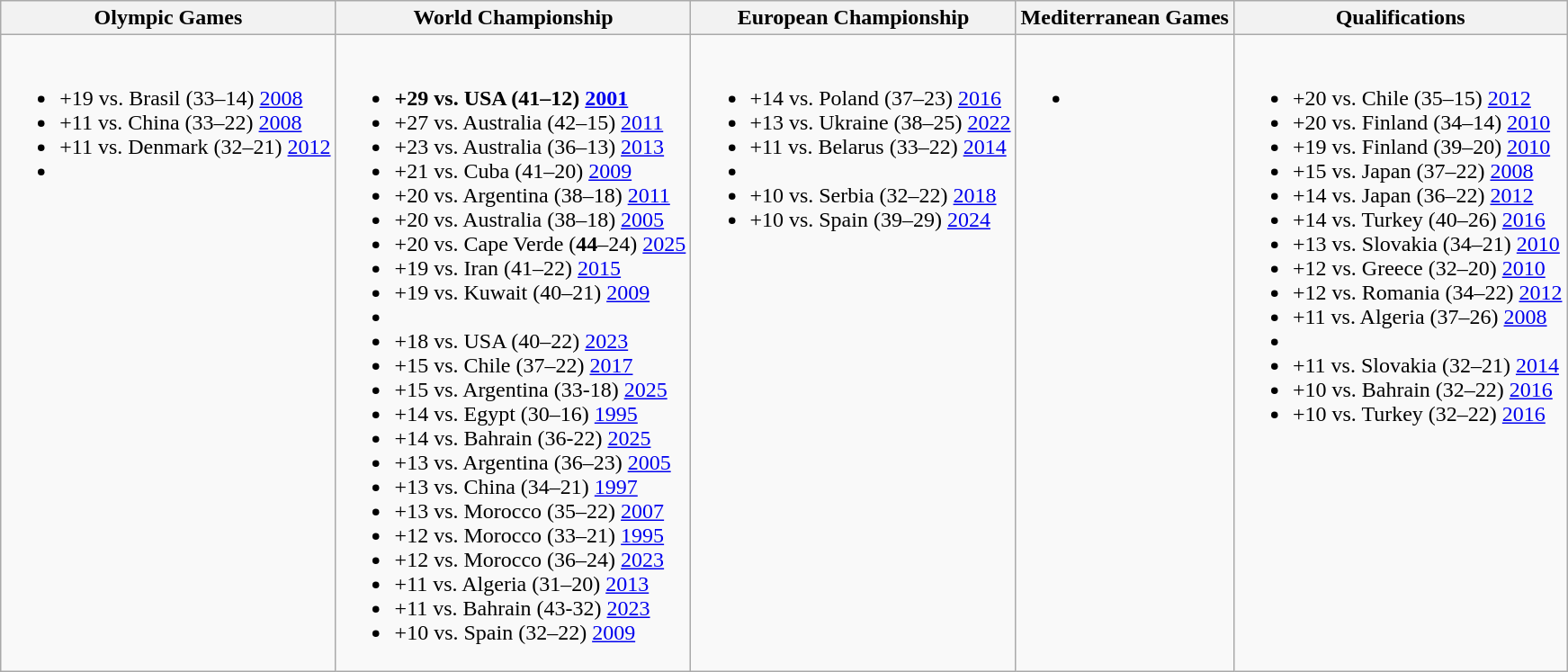<table class="wikitable">
<tr>
<th>Olympic Games</th>
<th>World Championship</th>
<th>European Championship</th>
<th>Mediterranean Games</th>
<th>Qualifications</th>
</tr>
<tr style="vertical-align:top;">
<td><br><ul><li>+19 vs. Brasil (33–14) <a href='#'>2008</a></li><li>+11 vs. China (33–22) <a href='#'>2008</a></li><li>+11 vs. Denmark (32–21) <a href='#'>2012</a></li><li></li></ul></td>
<td><br><ul><li><strong>+29 vs. USA (41–12) <a href='#'>2001</a></strong></li><li>+27 vs. Australia (42–15) <a href='#'>2011</a></li><li>+23 vs. Australia (36–13) <a href='#'>2013</a></li><li>+21 vs. Cuba (41–20) <a href='#'>2009</a></li><li>+20 vs. Argentina (38–18) <a href='#'>2011</a></li><li>+20 vs. Australia (38–18) <a href='#'>2005</a></li><li>+20 vs. Cape Verde (<strong>44</strong>–24) <a href='#'>2025</a></li><li>+19 vs. Iran (41–22) <a href='#'>2015</a></li><li>+19 vs. Kuwait (40–21) <a href='#'>2009</a></li><li></li><li>+18 vs. USA (40–22) <a href='#'>2023</a></li><li>+15 vs. Chile (37–22) <a href='#'>2017</a></li><li>+15 vs. Argentina (33-18) <a href='#'>2025</a></li><li>+14 vs. Egypt (30–16) <a href='#'>1995</a></li><li>+14 vs. Bahrain (36-22) <a href='#'>2025</a></li><li>+13 vs. Argentina (36–23) <a href='#'>2005</a></li><li>+13 vs. China (34–21) <a href='#'>1997</a></li><li>+13 vs. Morocco (35–22) <a href='#'>2007</a></li><li>+12 vs. Morocco (33–21) <a href='#'>1995</a></li><li>+12 vs. Morocco (36–24) <a href='#'>2023</a></li><li>+11 vs. Algeria (31–20) <a href='#'>2013</a></li><li>+11 vs. Bahrain (43-32) <a href='#'>2023</a></li><li>+10 vs. Spain (32–22) <a href='#'>2009</a></li></ul></td>
<td><br><ul><li>+14 vs. Poland (37–23) <a href='#'>2016</a></li><li>+13 vs. Ukraine (38–25) <a href='#'>2022</a></li><li>+11 vs. Belarus (33–22) <a href='#'>2014</a></li><li></li><li>+10 vs. Serbia (32–22) <a href='#'>2018</a></li><li>+10 vs. Spain (39–29) <a href='#'>2024</a></li></ul></td>
<td><br><ul><li></li></ul></td>
<td><br><ul><li>+20 vs. Chile (35–15) <a href='#'>2012</a></li><li>+20 vs. Finland (34–14) <a href='#'>2010</a></li><li>+19 vs. Finland (39–20) <a href='#'>2010</a></li><li>+15 vs. Japan (37–22) <a href='#'>2008</a></li><li>+14 vs. Japan (36–22) <a href='#'>2012</a></li><li>+14 vs. Turkey (40–26) <a href='#'>2016</a></li><li>+13 vs. Slovakia (34–21) <a href='#'>2010</a></li><li>+12 vs. Greece (32–20) <a href='#'>2010</a></li><li>+12 vs. Romania (34–22) <a href='#'>2012</a></li><li>+11 vs. Algeria (37–26) <a href='#'>2008</a></li><li></li><li>+11 vs. Slovakia (32–21) <a href='#'>2014</a></li><li>+10 vs. Bahrain (32–22) <a href='#'>2016</a></li><li>+10 vs. Turkey (32–22) <a href='#'>2016</a></li></ul></td>
</tr>
</table>
